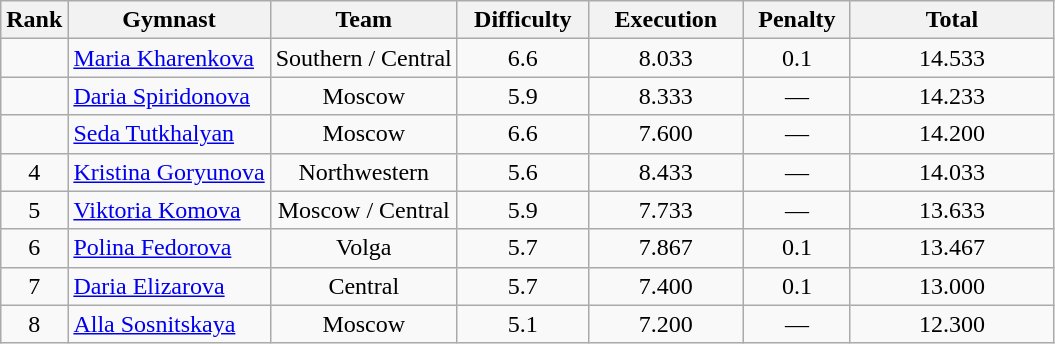<table class="wikitable" style="text-align:center">
<tr>
<th>Rank</th>
<th>Gymnast</th>
<th>Team</th>
<th style="width:5em">Difficulty</th>
<th style="width:6em">Execution</th>
<th style="width:4em">Penalty</th>
<th style="width:8em">Total</th>
</tr>
<tr>
<td></td>
<td align=left><a href='#'>Maria Kharenkova</a></td>
<td>Southern / Central</td>
<td>6.6</td>
<td>8.033</td>
<td>0.1</td>
<td>14.533</td>
</tr>
<tr>
<td></td>
<td align=left><a href='#'>Daria Spiridonova</a></td>
<td>Moscow</td>
<td>5.9</td>
<td>8.333</td>
<td>—</td>
<td>14.233</td>
</tr>
<tr>
<td></td>
<td align=left><a href='#'>Seda Tutkhalyan</a></td>
<td>Moscow</td>
<td>6.6</td>
<td>7.600</td>
<td>—</td>
<td>14.200</td>
</tr>
<tr>
<td>4</td>
<td align=left><a href='#'>Kristina Goryunova</a></td>
<td>Northwestern</td>
<td>5.6</td>
<td>8.433</td>
<td>—</td>
<td>14.033</td>
</tr>
<tr>
<td>5</td>
<td align=left><a href='#'>Viktoria Komova</a></td>
<td>Moscow / Central</td>
<td>5.9</td>
<td>7.733</td>
<td>—</td>
<td>13.633</td>
</tr>
<tr>
<td>6</td>
<td align=left><a href='#'>Polina Fedorova</a></td>
<td>Volga</td>
<td>5.7</td>
<td>7.867</td>
<td>0.1</td>
<td>13.467</td>
</tr>
<tr>
<td>7</td>
<td align=left><a href='#'>Daria Elizarova</a></td>
<td>Central</td>
<td>5.7</td>
<td>7.400</td>
<td>0.1</td>
<td>13.000</td>
</tr>
<tr>
<td>8</td>
<td align=left><a href='#'>Alla Sosnitskaya</a></td>
<td>Moscow</td>
<td>5.1</td>
<td>7.200</td>
<td>—</td>
<td>12.300</td>
</tr>
</table>
